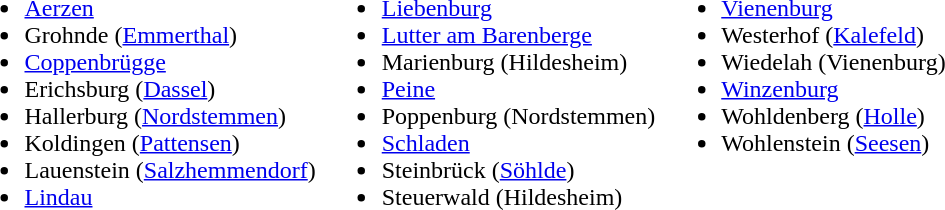<table>
<tr>
<td valign="top"><br><ul><li><a href='#'>Aerzen</a></li><li>Grohnde (<a href='#'>Emmerthal</a>)</li><li><a href='#'>Coppenbrügge</a></li><li>Erichsburg (<a href='#'>Dassel</a>)</li><li>Hallerburg (<a href='#'>Nordstemmen</a>)</li><li>Koldingen (<a href='#'>Pattensen</a>)</li><li>Lauenstein (<a href='#'>Salzhemmendorf</a>)</li><li><a href='#'>Lindau</a></li></ul></td>
<td valign="top"><br><ul><li><a href='#'>Liebenburg</a></li><li><a href='#'>Lutter am Barenberge</a></li><li>Marienburg (Hildesheim)</li><li><a href='#'>Peine</a></li><li>Poppenburg (Nordstemmen)</li><li><a href='#'>Schladen</a></li><li>Steinbrück (<a href='#'>Söhlde</a>)</li><li>Steuerwald (Hildesheim)</li></ul></td>
<td valign="top"><br><ul><li><a href='#'>Vienenburg</a></li><li>Westerhof (<a href='#'>Kalefeld</a>)</li><li>Wiedelah (Vienenburg)</li><li><a href='#'>Winzenburg</a></li><li>Wohldenberg (<a href='#'>Holle</a>)</li><li>Wohlenstein (<a href='#'>Seesen</a>)</li></ul></td>
</tr>
</table>
